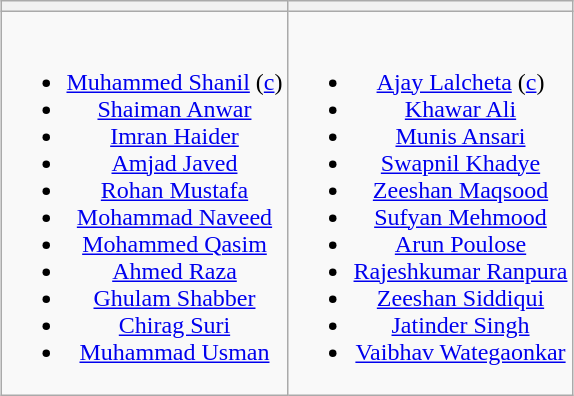<table class="wikitable" style="text-align:center; margin:0 auto">
<tr>
<th !style="width:50%"></th>
<th !style="width:50%"></th>
</tr>
<tr style="vertical-align:top">
<td><br><ul><li><a href='#'>Muhammed Shanil</a> (<a href='#'>c</a>)</li><li><a href='#'>Shaiman Anwar</a></li><li><a href='#'>Imran Haider</a></li><li><a href='#'>Amjad Javed</a></li><li><a href='#'>Rohan Mustafa</a></li><li><a href='#'>Mohammad Naveed</a></li><li><a href='#'>Mohammed Qasim</a></li><li><a href='#'>Ahmed Raza</a></li><li><a href='#'>Ghulam Shabber</a></li><li><a href='#'>Chirag Suri</a></li><li><a href='#'>Muhammad Usman</a></li></ul></td>
<td><br><ul><li><a href='#'>Ajay Lalcheta</a> (<a href='#'>c</a>)</li><li><a href='#'>Khawar Ali</a></li><li><a href='#'>Munis Ansari</a></li><li><a href='#'>Swapnil Khadye</a></li><li><a href='#'>Zeeshan Maqsood</a></li><li><a href='#'>Sufyan Mehmood</a></li><li><a href='#'>Arun Poulose</a></li><li><a href='#'>Rajeshkumar Ranpura</a></li><li><a href='#'>Zeeshan Siddiqui</a></li><li><a href='#'>Jatinder Singh</a></li><li><a href='#'>Vaibhav Wategaonkar</a></li></ul></td>
</tr>
</table>
